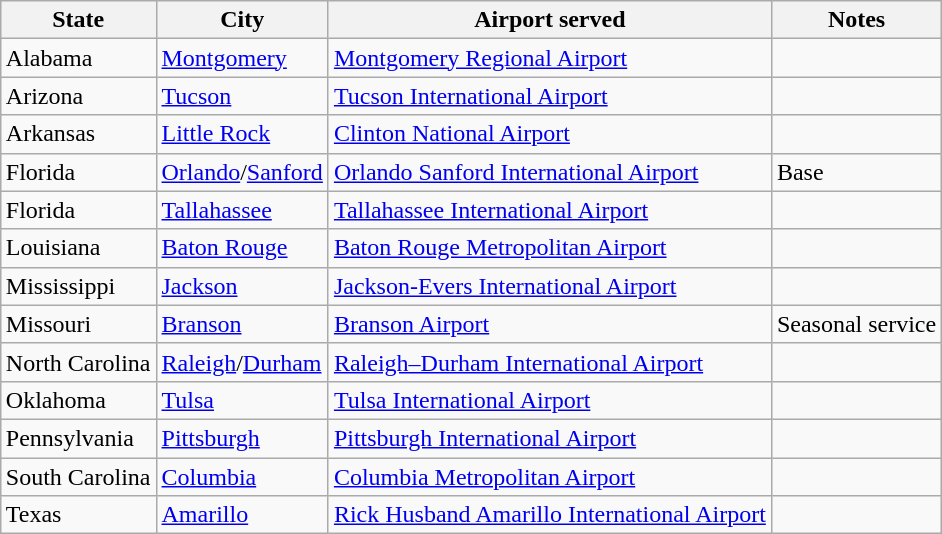<table class="wikitable sortable" style="margin: 1em auto;">
<tr>
<th>State</th>
<th>City</th>
<th>Airport served</th>
<th>Notes</th>
</tr>
<tr>
<td>Alabama</td>
<td><a href='#'>Montgomery</a></td>
<td><a href='#'>Montgomery Regional Airport</a></td>
<td></td>
</tr>
<tr>
<td>Arizona</td>
<td><a href='#'>Tucson</a></td>
<td><a href='#'>Tucson International Airport</a></td>
<td></td>
</tr>
<tr>
<td>Arkansas</td>
<td><a href='#'>Little Rock</a></td>
<td><a href='#'>Clinton National Airport</a></td>
<td></td>
</tr>
<tr>
<td>Florida</td>
<td><a href='#'>Orlando</a>/<a href='#'>Sanford</a></td>
<td><a href='#'>Orlando Sanford International Airport</a></td>
<td>Base</td>
</tr>
<tr>
<td>Florida</td>
<td><a href='#'>Tallahassee</a></td>
<td><a href='#'>Tallahassee International Airport</a></td>
<td></td>
</tr>
<tr>
<td>Louisiana</td>
<td><a href='#'>Baton Rouge</a></td>
<td><a href='#'>Baton Rouge Metropolitan Airport</a></td>
<td></td>
</tr>
<tr>
<td>Mississippi</td>
<td><a href='#'>Jackson</a></td>
<td><a href='#'>Jackson-Evers International Airport</a></td>
<td></td>
</tr>
<tr>
<td>Missouri</td>
<td><a href='#'>Branson</a></td>
<td><a href='#'>Branson Airport</a></td>
<td>Seasonal service</td>
</tr>
<tr>
<td>North Carolina</td>
<td><a href='#'>Raleigh</a>/<a href='#'>Durham</a></td>
<td><a href='#'>Raleigh–Durham International Airport</a></td>
<td></td>
</tr>
<tr>
<td>Oklahoma</td>
<td><a href='#'>Tulsa</a></td>
<td><a href='#'>Tulsa International Airport</a></td>
<td></td>
</tr>
<tr>
<td>Pennsylvania</td>
<td><a href='#'>Pittsburgh</a></td>
<td><a href='#'>Pittsburgh International Airport</a></td>
<td></td>
</tr>
<tr>
<td>South Carolina</td>
<td><a href='#'>Columbia</a></td>
<td><a href='#'>Columbia Metropolitan Airport</a></td>
<td></td>
</tr>
<tr>
<td>Texas</td>
<td><a href='#'>Amarillo</a></td>
<td><a href='#'>Rick Husband Amarillo International Airport</a></td>
<td></td>
</tr>
</table>
